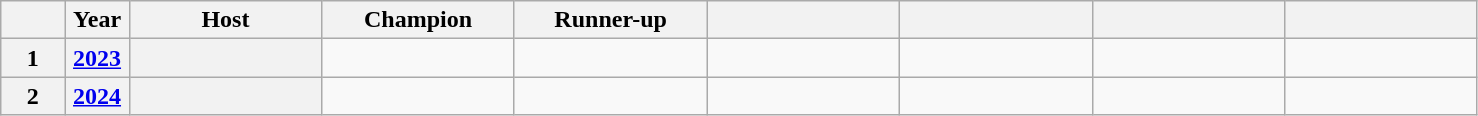<table class="wikitable sortable" style="text-align:center">
<tr>
<th style="width:4%;"></th>
<th style="width:4%;">Year</th>
<th style="width:12%;">Host</th>
<th style="width:12%;">Champion</th>
<th style="width:12%;">Runner-up</th>
<th style="width:12%;"></th>
<th style="width:12%;"></th>
<th style="width:12%;"></th>
<th style="width:12%;"></th>
</tr>
<tr>
<th>1</th>
<th><a href='#'>2023</a></th>
<th></th>
<td></td>
<td></td>
<td></td>
<td></td>
<td></td>
<td></td>
</tr>
<tr>
<th>2</th>
<th><a href='#'>2024</a></th>
<th></th>
<td></td>
<td></td>
<td></td>
<td></td>
<td></td>
<td></td>
</tr>
</table>
